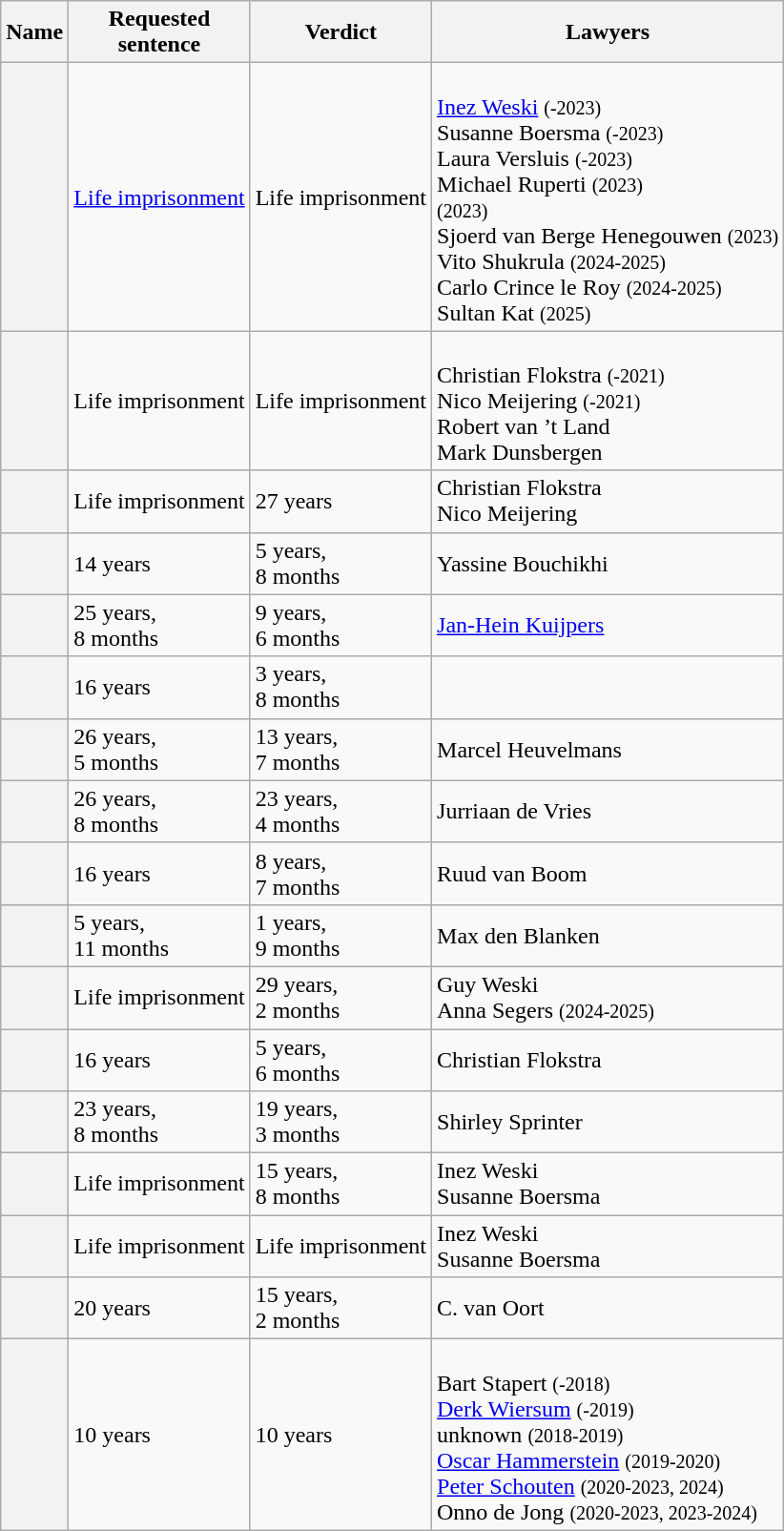<table class="wikitable sortable">
<tr>
<th scope="col">Name</th>
<th>Requested<br>sentence</th>
<th scope="col">Verdict</th>
<th scope="col">Lawyers</th>
</tr>
<tr>
<th scope="row"></th>
<td data-sort-value=30><a href='#'>Life imprisonment</a></td>
<td data-sort-value=30>Life imprisonment</td>
<td><br><a href='#'>Inez Weski</a> <small>(-2023)</small><br>
Susanne Boersma <small>(-2023)</small><br>
Laura Versluis <small>(-2023)</small><br>
Michael Ruperti <small>(2023)</small><br>
 <small>(2023)</small><br>
Sjoerd van Berge Henegouwen <small>(2023)</small><br>
Vito Shukrula <small>(2024-2025)</small><br>
Carlo Crince le Roy <small>(2024-2025)</small><br>
Sultan Kat <small>(2025)</small></td>
</tr>
<tr>
<th scope="row"></th>
<td data-sort-value=30>Life imprisonment</td>
<td data-sort-value=30>Life imprisonment</td>
<td><br>Christian Flokstra <small>(-2021)</small><br>
Nico Meijering <small>(-2021)</small><br>
Robert van ’t Land<br>
Mark Dunsbergen</td>
</tr>
<tr>
<th scope="row"></th>
<td data-sort-value=30>Life imprisonment</td>
<td data-sort-value=27>27 years</td>
<td>Christian Flokstra<br>Nico Meijering</td>
</tr>
<tr>
<th scope="row"></th>
<td data-sort-value=14>14 years</td>
<td data-sort-value=5>5 years,<br>8 months</td>
<td>Yassine Bouchikhi</td>
</tr>
<tr>
<th scope="row"></th>
<td data-sort-value=25,8>25 years,<br>8 months</td>
<td data-sort-value=9>9 years,<br>6 months</td>
<td><a href='#'>Jan-Hein Kuijpers</a></td>
</tr>
<tr>
<th scope="row"></th>
<td data-sort-value=16>16 years</td>
<td data-sort-value=3>3 years,<br>8 months</td>
<td></td>
</tr>
<tr>
<th scope="row"></th>
<td data-sort-value=26,5>26 years,<br>5 months</td>
<td data-sort-value=13>13 years,<br>7 months</td>
<td>Marcel Heuvelmans</td>
</tr>
<tr>
<th scope="row"></th>
<td data-sort-value=26,8>26 years,<br>8 months</td>
<td data-sort-value=23>23 years,<br>4 months</td>
<td>Jurriaan de Vries</td>
</tr>
<tr>
<th scope="row"></th>
<td data-sort-value=16>16 years</td>
<td data-sort-value=8>8 years,<br>7 months</td>
<td>Ruud van Boom</td>
</tr>
<tr>
<th scope="row"></th>
<td data-sort-value=5>5 years,<br>11 months</td>
<td data-sort-value=1>1 years,<br>9 months</td>
<td>Max den Blanken</td>
</tr>
<tr>
<th scope="row"></th>
<td data-sort-value=30>Life imprisonment</td>
<td data-sort-value=29>29 years,<br>2 months</td>
<td>Guy Weski<br>Anna Segers <small>(2024-2025)</small></td>
</tr>
<tr>
<th scope="row"></th>
<td data-sort-value=16>16 years</td>
<td data-sort-value=5>5 years,<br>6 months</td>
<td>Christian Flokstra</td>
</tr>
<tr>
<th scope="row"></th>
<td data-sort-value=23,8>23 years,<br>8 months</td>
<td data-sort-value=19>19 years,<br>3 months</td>
<td>Shirley Sprinter</td>
</tr>
<tr>
<th scope="row"></th>
<td data-sort-value=30>Life imprisonment</td>
<td data-sort-value=15>15 years,<br>8 months</td>
<td>Inez Weski<br>Susanne Boersma</td>
</tr>
<tr>
<th scope="row"></th>
<td data-sort-value=30>Life imprisonment</td>
<td data-sort-value=30>Life imprisonment</td>
<td>Inez Weski<br>Susanne Boersma</td>
</tr>
<tr>
<th scope="row"></th>
<td data-sort-value=20>20 years</td>
<td data-sort-value=15>15 years,<br>2 months</td>
<td>C. van Oort</td>
</tr>
<tr>
<th scope="row"><br></th>
<td data-sort-value=10>10 years</td>
<td data-sort-value=10>10 years</td>
<td><br>Bart Stapert <small>(-2018)</small><br>
<a href='#'>Derk Wiersum</a> <small>(-2019)</small><br>
unknown <small>(2018-2019)</small><br>
<a href='#'>Oscar Hammerstein</a> <small>(2019-2020)</small><br>
<a href='#'>Peter Schouten</a> <small>(2020-2023, 2024)</small><br>
Onno de Jong <small>(2020-2023, 2023-2024)</small></td>
</tr>
</table>
